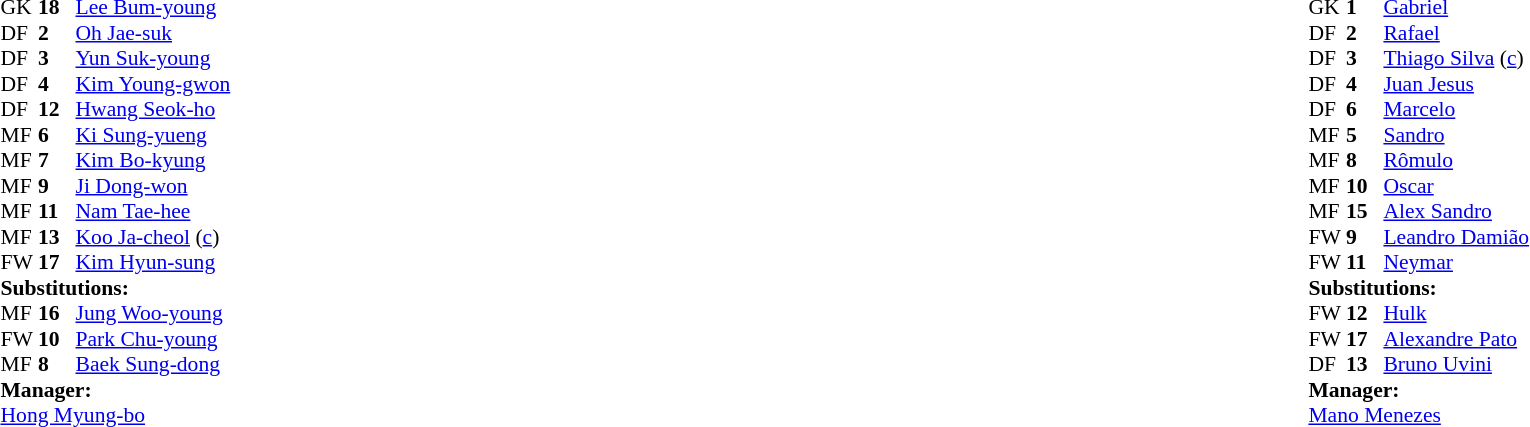<table width="100%">
<tr>
<td valign="top" width="50%"><br><table style="font-size: 90%" cellspacing="0" cellpadding="0">
<tr>
<th width="25"></th>
<th width="25"></th>
</tr>
<tr>
<td>GK</td>
<td><strong>18</strong></td>
<td><a href='#'>Lee Bum-young</a></td>
</tr>
<tr>
<td>DF</td>
<td><strong>2</strong></td>
<td><a href='#'>Oh Jae-suk</a></td>
</tr>
<tr>
<td>DF</td>
<td><strong>3</strong></td>
<td><a href='#'>Yun Suk-young</a></td>
</tr>
<tr>
<td>DF</td>
<td><strong>4</strong></td>
<td><a href='#'>Kim Young-gwon</a></td>
</tr>
<tr>
<td>DF</td>
<td><strong>12</strong></td>
<td><a href='#'>Hwang Seok-ho</a></td>
</tr>
<tr>
<td>MF</td>
<td><strong>6</strong></td>
<td><a href='#'>Ki Sung-yueng</a></td>
</tr>
<tr>
<td>MF</td>
<td><strong>7</strong></td>
<td><a href='#'>Kim Bo-kyung</a></td>
</tr>
<tr>
<td>MF</td>
<td><strong>9</strong></td>
<td><a href='#'>Ji Dong-won</a></td>
<td></td>
<td></td>
</tr>
<tr>
<td>MF</td>
<td><strong>11</strong></td>
<td><a href='#'>Nam Tae-hee</a></td>
</tr>
<tr>
<td>MF</td>
<td><strong>13</strong></td>
<td><a href='#'>Koo Ja-cheol</a> (<a href='#'>c</a>)</td>
<td></td>
<td></td>
</tr>
<tr>
<td>FW</td>
<td><strong>17</strong></td>
<td><a href='#'>Kim Hyun-sung</a></td>
<td></td>
<td></td>
</tr>
<tr>
<td colspan=3><strong>Substitutions:</strong></td>
</tr>
<tr>
<td>MF</td>
<td><strong>16</strong></td>
<td><a href='#'>Jung Woo-young</a></td>
<td></td>
<td></td>
</tr>
<tr>
<td>FW</td>
<td><strong>10</strong></td>
<td><a href='#'>Park Chu-young</a></td>
<td></td>
<td></td>
</tr>
<tr>
<td>MF</td>
<td><strong>8</strong></td>
<td><a href='#'>Baek Sung-dong</a></td>
<td></td>
<td></td>
</tr>
<tr>
<td colspan=3><strong>Manager:</strong></td>
</tr>
<tr>
<td colspan=3><a href='#'>Hong Myung-bo</a></td>
</tr>
</table>
</td>
<td valign="top"></td>
<td valign="top" width="50%"><br><table style="font-size: 90%" cellspacing="0" cellpadding="0" align=center>
<tr>
<th width="25"></th>
<th width="25"></th>
</tr>
<tr>
<td>GK</td>
<td><strong>1</strong></td>
<td><a href='#'>Gabriel</a></td>
</tr>
<tr>
<td>DF</td>
<td><strong>2</strong></td>
<td><a href='#'>Rafael</a></td>
</tr>
<tr>
<td>DF</td>
<td><strong>3</strong></td>
<td><a href='#'>Thiago Silva</a> (<a href='#'>c</a>)</td>
</tr>
<tr>
<td>DF</td>
<td><strong>4</strong></td>
<td><a href='#'>Juan Jesus</a></td>
<td></td>
<td></td>
</tr>
<tr>
<td>DF</td>
<td><strong>6</strong></td>
<td><a href='#'>Marcelo</a></td>
<td></td>
<td></td>
</tr>
<tr>
<td>MF</td>
<td><strong>5</strong></td>
<td><a href='#'>Sandro</a></td>
</tr>
<tr>
<td>MF</td>
<td><strong>8</strong></td>
<td><a href='#'>Rômulo</a></td>
</tr>
<tr>
<td>MF</td>
<td><strong>10</strong></td>
<td><a href='#'>Oscar</a></td>
</tr>
<tr>
<td>MF</td>
<td><strong>15</strong></td>
<td><a href='#'>Alex Sandro</a></td>
</tr>
<tr>
<td>FW</td>
<td><strong>9</strong></td>
<td><a href='#'>Leandro Damião</a></td>
<td></td>
<td></td>
</tr>
<tr>
<td>FW</td>
<td><strong>11</strong></td>
<td><a href='#'>Neymar</a></td>
</tr>
<tr>
<td colspan=3><strong>Substitutions:</strong></td>
</tr>
<tr>
<td>FW</td>
<td><strong>12</strong></td>
<td><a href='#'>Hulk</a></td>
<td></td>
<td></td>
</tr>
<tr>
<td>FW</td>
<td><strong>17</strong></td>
<td><a href='#'>Alexandre Pato</a></td>
<td></td>
<td></td>
</tr>
<tr>
<td>DF</td>
<td><strong>13</strong></td>
<td><a href='#'>Bruno Uvini</a></td>
<td></td>
<td></td>
</tr>
<tr>
<td colspan=3><strong>Manager:</strong></td>
</tr>
<tr>
<td colspan=3><a href='#'>Mano Menezes</a></td>
</tr>
</table>
</td>
</tr>
</table>
